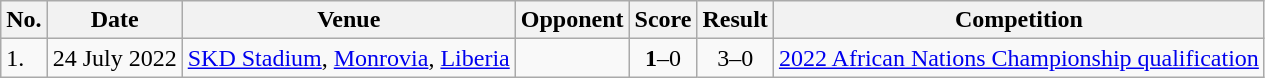<table class="wikitable">
<tr>
<th>No.</th>
<th>Date</th>
<th>Venue</th>
<th>Opponent</th>
<th>Score</th>
<th>Result</th>
<th>Competition</th>
</tr>
<tr>
<td>1.</td>
<td>24 July 2022</td>
<td><a href='#'>SKD Stadium</a>, <a href='#'>Monrovia</a>, <a href='#'>Liberia</a></td>
<td></td>
<td align=center><strong>1</strong>–0</td>
<td align=center>3–0</td>
<td><a href='#'>2022 African Nations Championship qualification</a></td>
</tr>
</table>
